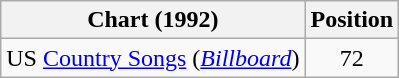<table class="wikitable sortable">
<tr>
<th scope="col">Chart (1992)</th>
<th scope="col">Position</th>
</tr>
<tr>
<td>US <a href='#'>Country Songs</a> (<em><a href='#'>Billboard</a></em>)</td>
<td align="center">72</td>
</tr>
</table>
